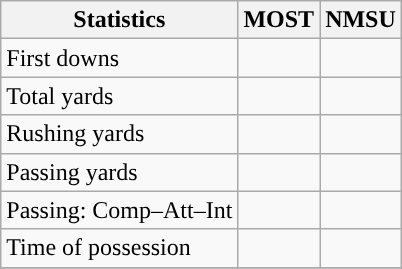<table class="wikitable" style="float: left;">
<tr>
<th>Statistics</th>
<th>MOST</th>
<th>NMSU</th>
</tr>
<tr>
<td>First downs</td>
<td></td>
<td></td>
</tr>
<tr>
<td>Total yards</td>
<td></td>
<td></td>
</tr>
<tr>
<td>Rushing yards</td>
<td></td>
<td></td>
</tr>
<tr>
<td>Passing yards</td>
<td></td>
<td></td>
</tr>
<tr>
<td>Passing: Comp–Att–Int</td>
<td></td>
<td></td>
</tr>
<tr>
<td>Time of possession</td>
<td></td>
<td></td>
</tr>
<tr>
</tr>
</table>
